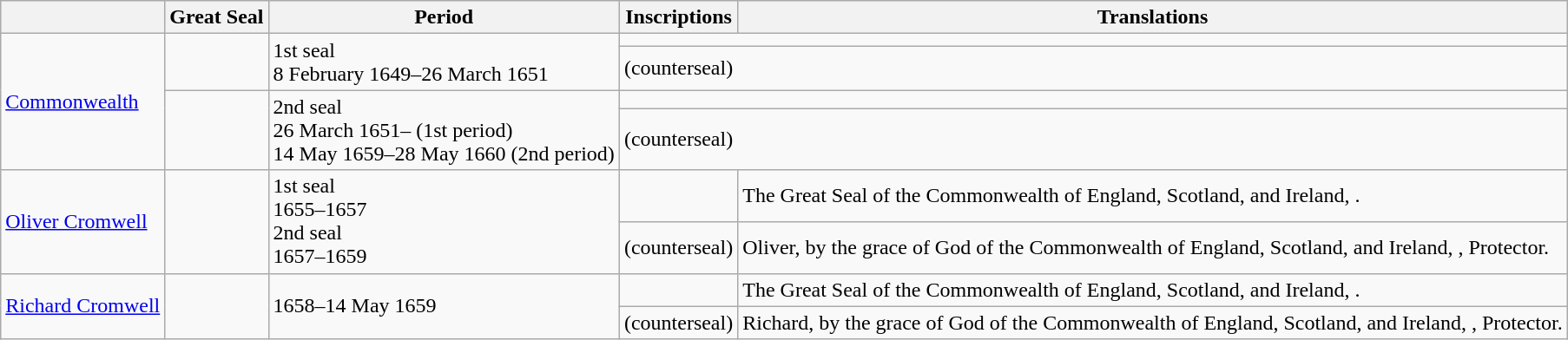<table class="wikitable">
<tr>
<th></th>
<th>Great Seal</th>
<th>Period</th>
<th>Inscriptions</th>
<th>Translations</th>
</tr>
<tr>
<td rowspan="4"><a href='#'>Commonwealth</a></td>
<td rowspan="2"></td>
<td rowspan="2">1st seal<br>8 February 1649–26 March 1651</td>
<td colspan="2"></td>
</tr>
<tr>
<td colspan="2"> (counterseal)</td>
</tr>
<tr>
<td rowspan="2"></td>
<td rowspan="2">2nd seal<br>26 March 1651– (1st period)<br>14 May 1659–28 May 1660 (2nd period)</td>
<td colspan="2"></td>
</tr>
<tr>
<td colspan="2"> (counterseal)</td>
</tr>
<tr>
<td rowspan="2"><a href='#'>Oliver Cromwell</a></td>
<td rowspan="2"></td>
<td rowspan="2">1st seal<br>1655–1657<br>2nd seal<br>1657–1659</td>
<td></td>
<td>The Great Seal of the Commonwealth of England, Scotland, and Ireland, .</td>
</tr>
<tr>
<td> (counterseal)</td>
<td>Oliver, by the grace of God of the Commonwealth of England, Scotland, and Ireland, , Protector.</td>
</tr>
<tr>
<td rowspan="2"><a href='#'>Richard Cromwell</a></td>
<td rowspan="2"></td>
<td rowspan="2">1658–14 May 1659</td>
<td></td>
<td>The Great Seal of the Commonwealth of England, Scotland, and Ireland, .</td>
</tr>
<tr>
<td> (counterseal)</td>
<td>Richard, by the grace of God of the Commonwealth of England, Scotland, and Ireland, , Protector.</td>
</tr>
</table>
